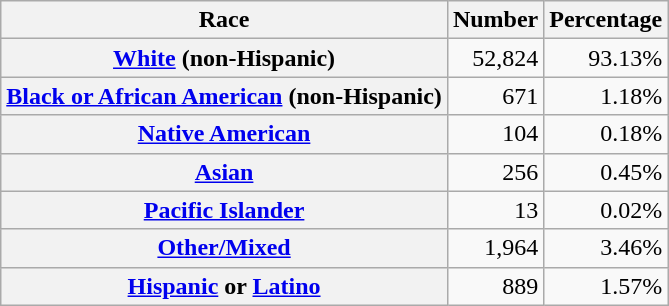<table class="wikitable" style="text-align:right">
<tr>
<th scope="col">Race</th>
<th scope="col">Number</th>
<th scope="col">Percentage</th>
</tr>
<tr>
<th scope="row"><a href='#'>White</a> (non-Hispanic)</th>
<td>52,824</td>
<td>93.13%</td>
</tr>
<tr>
<th scope="row"><a href='#'>Black or African American</a> (non-Hispanic)</th>
<td>671</td>
<td>1.18%</td>
</tr>
<tr>
<th scope="row"><a href='#'>Native American</a></th>
<td>104</td>
<td>0.18%</td>
</tr>
<tr>
<th scope="row"><a href='#'>Asian</a></th>
<td>256</td>
<td>0.45%</td>
</tr>
<tr>
<th scope="row"><a href='#'>Pacific Islander</a></th>
<td>13</td>
<td>0.02%</td>
</tr>
<tr>
<th scope="row"><a href='#'>Other/Mixed</a></th>
<td>1,964</td>
<td>3.46%</td>
</tr>
<tr>
<th scope="row"><a href='#'>Hispanic</a> or <a href='#'>Latino</a></th>
<td>889</td>
<td>1.57%</td>
</tr>
</table>
